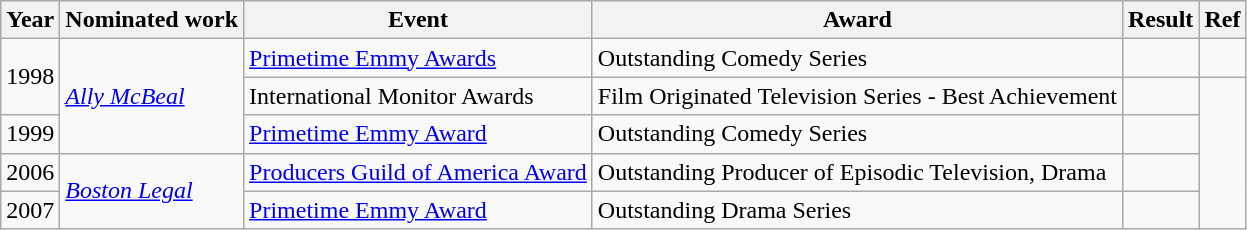<table class="wikitable">
<tr>
<th style="text-align:center;">Year</th>
<th style="text-align:center;">Nominated work</th>
<th style="text-align:center;">Event</th>
<th style="text-align:center;">Award</th>
<th style="text-align:center;">Result</th>
<th style="text-align:center;">Ref</th>
</tr>
<tr>
<td rowspan=2>1998</td>
<td rowspan=3><em><a href='#'>Ally McBeal</a></em></td>
<td><a href='#'>Primetime Emmy Awards</a></td>
<td>Outstanding Comedy Series</td>
<td></td>
<td></td>
</tr>
<tr>
<td>International Monitor Awards</td>
<td>Film Originated Television Series - Best Achievement</td>
<td></td>
</tr>
<tr>
<td>1999</td>
<td><a href='#'>Primetime Emmy Award</a></td>
<td>Outstanding Comedy Series</td>
<td></td>
</tr>
<tr>
<td>2006</td>
<td rowspan=2><em><a href='#'>Boston Legal</a></em></td>
<td><a href='#'>Producers Guild of America Award</a></td>
<td>Outstanding Producer of Episodic Television, Drama</td>
<td></td>
</tr>
<tr>
<td>2007</td>
<td><a href='#'>Primetime Emmy Award</a></td>
<td>Outstanding Drama Series</td>
<td></td>
</tr>
</table>
